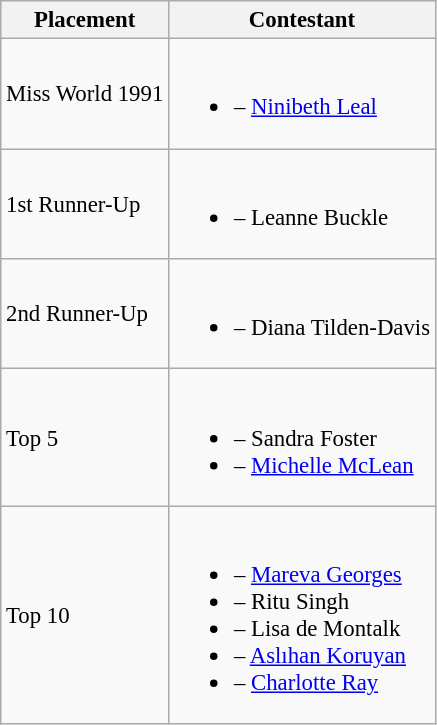<table class="wikitable sortable" style="font-size:95%;">
<tr>
<th>Placement</th>
<th>Contestant</th>
</tr>
<tr>
<td>Miss World 1991</td>
<td><br><ul><li> – <a href='#'>Ninibeth Leal</a></li></ul></td>
</tr>
<tr>
<td>1st Runner-Up</td>
<td><br><ul><li> – Leanne Buckle</li></ul></td>
</tr>
<tr>
<td>2nd Runner-Up</td>
<td><br><ul><li> – Diana Tilden-Davis</li></ul></td>
</tr>
<tr>
<td>Top 5</td>
<td><br><ul><li> – Sandra Foster</li><li> – <a href='#'>Michelle McLean</a></li></ul></td>
</tr>
<tr>
<td>Top 10</td>
<td><br><ul><li> – <a href='#'>Mareva Georges</a></li><li> – Ritu Singh</li><li> – Lisa de Montalk</li><li> – <a href='#'>Aslıhan Koruyan</a></li><li> – <a href='#'>Charlotte Ray</a></li></ul></td>
</tr>
</table>
